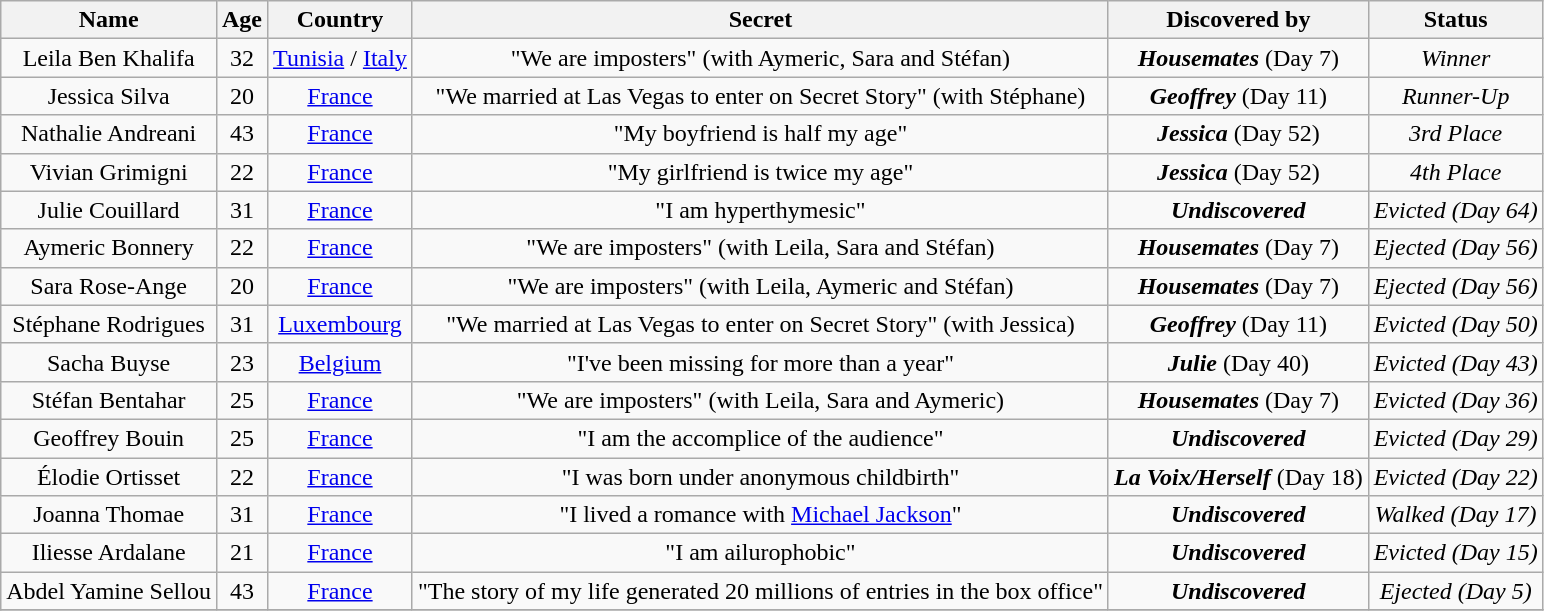<table class="wikitable sortable centre" style="text-align:center;font-size:100%;">
<tr>
<th>Name</th>
<th>Age</th>
<th>Country</th>
<th>Secret</th>
<th>Discovered by</th>
<th>Status</th>
</tr>
<tr>
<td>Leila Ben Khalifa</td>
<td>32</td>
<td><a href='#'>Tunisia</a> / <a href='#'>Italy</a></td>
<td>"We are imposters" (with Aymeric, Sara and Stéfan)</td>
<td><strong><em>Housemates</em></strong> (Day 7)</td>
<td><em>Winner</em></td>
</tr>
<tr>
<td>Jessica Silva</td>
<td>20</td>
<td><a href='#'>France</a></td>
<td>"We married at Las Vegas to enter on Secret Story" (with Stéphane)</td>
<td><strong><em>Geoffrey</em></strong> (Day 11)</td>
<td><em>Runner-Up</em></td>
</tr>
<tr>
<td>Nathalie Andreani</td>
<td>43</td>
<td><a href='#'>France</a></td>
<td>"My boyfriend is half my age"</td>
<td><strong><em>Jessica</em></strong> (Day 52)</td>
<td><em>3rd Place</em></td>
</tr>
<tr>
<td>Vivian Grimigni</td>
<td>22</td>
<td><a href='#'>France</a></td>
<td>"My girlfriend is twice my age"</td>
<td><strong><em>Jessica</em></strong> (Day 52)</td>
<td><em>4th Place</em></td>
</tr>
<tr>
<td>Julie Couillard</td>
<td>31</td>
<td><a href='#'>France</a></td>
<td>"I am hyperthymesic"</td>
<td><strong><em>Undiscovered</em></strong></td>
<td><em>Evicted (Day 64)</em></td>
</tr>
<tr>
<td>Aymeric Bonnery</td>
<td>22</td>
<td><a href='#'>France</a></td>
<td>"We are imposters" (with Leila, Sara and Stéfan)</td>
<td><strong><em>Housemates</em></strong> (Day 7)</td>
<td><em>Ejected (Day 56)</em></td>
</tr>
<tr>
<td>Sara Rose-Ange</td>
<td>20</td>
<td><a href='#'>France</a></td>
<td>"We are imposters" (with Leila, Aymeric and Stéfan)</td>
<td><strong><em>Housemates</em></strong> (Day 7)</td>
<td><em>Ejected (Day 56)</em></td>
</tr>
<tr>
<td>Stéphane Rodrigues</td>
<td>31</td>
<td><a href='#'>Luxembourg</a></td>
<td>"We married at Las Vegas to enter on Secret Story" (with Jessica)</td>
<td><strong><em>Geoffrey</em></strong> (Day 11)</td>
<td><em>Evicted (Day 50)</em></td>
</tr>
<tr>
<td>Sacha Buyse</td>
<td>23</td>
<td><a href='#'>Belgium</a></td>
<td>"I've been missing for more than a year"</td>
<td><strong><em>Julie</em></strong> (Day 40)</td>
<td><em>Evicted (Day 43)</em></td>
</tr>
<tr>
<td>Stéfan Bentahar</td>
<td>25</td>
<td><a href='#'>France</a></td>
<td>"We are imposters" (with Leila, Sara and Aymeric)</td>
<td><strong><em>Housemates</em></strong> (Day 7)</td>
<td><em>Evicted (Day 36)</em></td>
</tr>
<tr>
<td>Geoffrey Bouin</td>
<td>25</td>
<td><a href='#'>France</a></td>
<td>"I am the accomplice of the audience"</td>
<td><strong><em>Undiscovered</em></strong></td>
<td><em>Evicted (Day 29)</em></td>
</tr>
<tr>
<td>Élodie Ortisset</td>
<td>22</td>
<td><a href='#'>France</a></td>
<td>"I was born under anonymous childbirth"</td>
<td><strong><em>La Voix/Herself</em></strong> (Day 18)</td>
<td><em>Evicted (Day 22)</em></td>
</tr>
<tr>
<td>Joanna Thomae</td>
<td>31</td>
<td><a href='#'>France</a></td>
<td>"I lived a romance with <a href='#'>Michael Jackson</a>"</td>
<td><strong><em>Undiscovered</em></strong></td>
<td><em>Walked (Day 17)</em></td>
</tr>
<tr>
<td>Iliesse Ardalane</td>
<td>21</td>
<td><a href='#'>France</a></td>
<td>"I am ailurophobic"</td>
<td><strong><em>Undiscovered</em></strong></td>
<td><em>Evicted (Day 15)</em></td>
</tr>
<tr>
<td>Abdel Yamine Sellou</td>
<td>43</td>
<td><a href='#'>France</a></td>
<td>"The story of my life generated 20 millions of entries in the box office"</td>
<td><strong><em>Undiscovered</em></strong></td>
<td><em>Ejected (Day 5)</em></td>
</tr>
<tr>
</tr>
</table>
